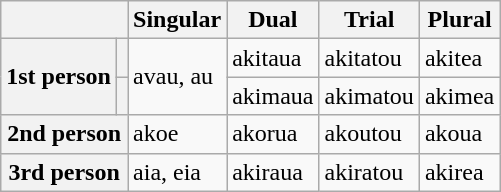<table class="wikitable">
<tr>
<th colspan="2"></th>
<th>Singular</th>
<th>Dual</th>
<th>Trial</th>
<th>Plural</th>
</tr>
<tr>
<th rowspan="2">1st person</th>
<th></th>
<td rowspan="2">avau, au</td>
<td>akitaua</td>
<td>akitatou</td>
<td>akitea</td>
</tr>
<tr>
<th></th>
<td>akimaua</td>
<td>akimatou</td>
<td>akimea</td>
</tr>
<tr>
<th colspan="2">2nd person</th>
<td>akoe</td>
<td>akorua</td>
<td>akoutou</td>
<td>akoua</td>
</tr>
<tr>
<th colspan="2">3rd person</th>
<td>aia, eia</td>
<td>akiraua</td>
<td>akiratou</td>
<td>akirea</td>
</tr>
</table>
